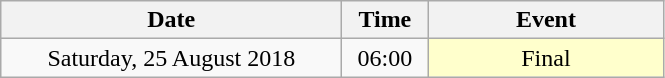<table class = "wikitable" style="text-align:center;">
<tr>
<th width=220>Date</th>
<th width=50>Time</th>
<th width=150>Event</th>
</tr>
<tr>
<td>Saturday, 25 August 2018</td>
<td>06:00</td>
<td bgcolor=ffffcc>Final</td>
</tr>
</table>
